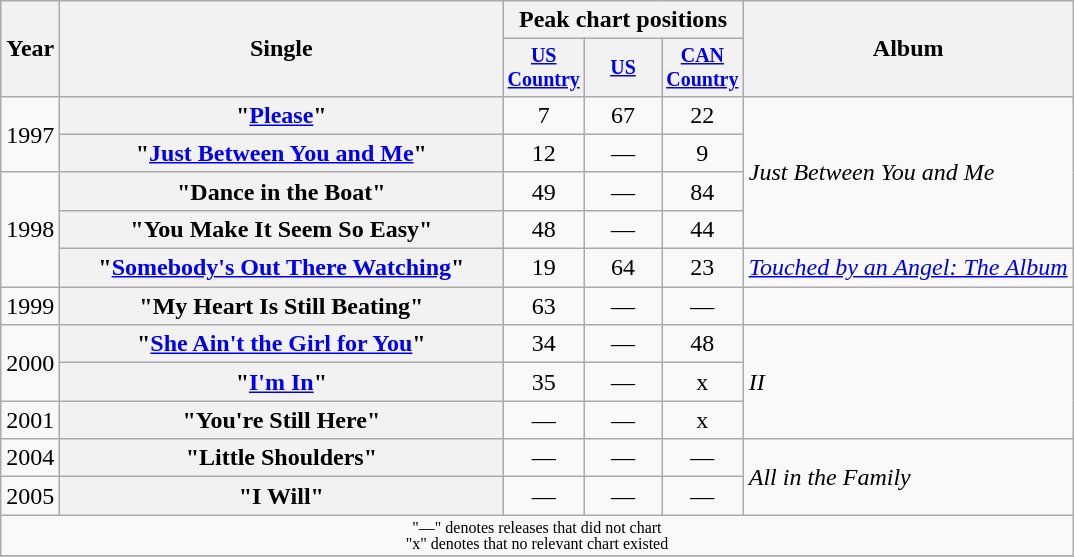<table class="wikitable plainrowheaders" style="text-align:center;">
<tr>
<th rowspan="2">Year</th>
<th rowspan="2" style="width:18em;">Single</th>
<th colspan="3">Peak chart positions</th>
<th rowspan="2">Album</th>
</tr>
<tr style="font-size:smaller;">
<th width="45"><a href='#'>US Country</a><br></th>
<th width="45"><a href='#'>US</a><br></th>
<th width="45"><a href='#'>CAN Country</a><br></th>
</tr>
<tr>
<td rowspan="2">1997</td>
<th scope="row">"<a href='#'>Please</a>"</th>
<td>7</td>
<td>67</td>
<td>22</td>
<td align="left" rowspan="4"><em>Just Between You and Me</em></td>
</tr>
<tr>
<th scope="row">"<a href='#'>Just Between You and Me</a>"</th>
<td>12</td>
<td>—</td>
<td>9</td>
</tr>
<tr>
<td rowspan="3">1998</td>
<th scope="row">"Dance in the Boat"</th>
<td>49</td>
<td>—</td>
<td>84</td>
</tr>
<tr>
<th scope="row">"You Make It Seem So Easy"</th>
<td>48</td>
<td>—</td>
<td>44</td>
</tr>
<tr>
<th scope="row">"<a href='#'>Somebody's Out There Watching</a>"</th>
<td>19</td>
<td>64</td>
<td>23</td>
<td align="left"><em><a href='#'>Touched by an Angel: The Album</a></em></td>
</tr>
<tr>
<td>1999</td>
<th scope="row">"My Heart Is Still Beating"</th>
<td>63</td>
<td>—</td>
<td>—</td>
<td></td>
</tr>
<tr>
<td rowspan="2">2000</td>
<th scope="row">"<a href='#'>She Ain't the Girl for You</a>"</th>
<td>34</td>
<td>—</td>
<td>48</td>
<td align="left" rowspan="3"><em>II</em></td>
</tr>
<tr>
<th scope="row">"<a href='#'>I'm In</a>"</th>
<td>35</td>
<td>—</td>
<td>x</td>
</tr>
<tr>
<td>2001</td>
<th scope="row">"You're Still Here"</th>
<td>—</td>
<td>—</td>
<td>x</td>
</tr>
<tr>
<td>2004</td>
<th scope="row">"Little Shoulders"</th>
<td>—</td>
<td>—</td>
<td>—</td>
<td align="left" rowspan="2"><em>All in the Family</em></td>
</tr>
<tr>
<td>2005</td>
<th scope="row">"I Will"</th>
<td>—</td>
<td>—</td>
<td>—</td>
</tr>
<tr>
<td colspan="6" style="font-size:8pt">"—" denotes releases that did not chart<br>"x" denotes that no relevant chart existed</td>
</tr>
<tr>
</tr>
</table>
